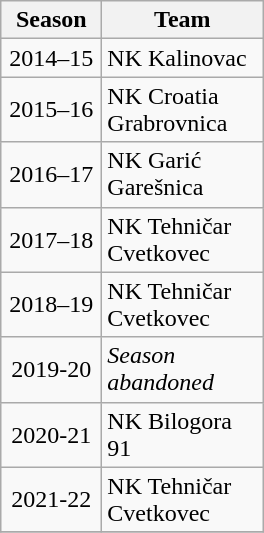<table class="wikitable" style="text-align: center;">
<tr>
<th width=60>Season</th>
<th width=100>Team</th>
</tr>
<tr>
<td>2014–15</td>
<td align="left">NK Kalinovac</td>
</tr>
<tr>
<td>2015–16</td>
<td align="left">NK Croatia Grabrovnica</td>
</tr>
<tr>
<td>2016–17</td>
<td align="left">NK Garić Garešnica</td>
</tr>
<tr>
<td>2017–18</td>
<td align="left">NK Tehničar Cvetkovec</td>
</tr>
<tr>
<td>2018–19</td>
<td align="left">NK Tehničar Cvetkovec</td>
</tr>
<tr>
<td>2019-20</td>
<td align="left"><em>Season abandoned</em></td>
</tr>
<tr>
<td>2020-21</td>
<td align="left">NK Bilogora 91</td>
</tr>
<tr>
<td>2021-22</td>
<td align="left">NK Tehničar Cvetkovec</td>
</tr>
<tr>
</tr>
</table>
